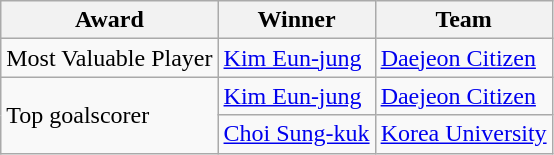<table class="wikitable">
<tr>
<th>Award</th>
<th>Winner</th>
<th>Team</th>
</tr>
<tr>
<td>Most Valuable Player</td>
<td> <a href='#'>Kim Eun-jung</a></td>
<td><a href='#'>Daejeon Citizen</a></td>
</tr>
<tr>
<td rowspan="2">Top goalscorer</td>
<td> <a href='#'>Kim Eun-jung</a></td>
<td><a href='#'>Daejeon Citizen</a></td>
</tr>
<tr>
<td> <a href='#'>Choi Sung-kuk</a></td>
<td><a href='#'>Korea University</a></td>
</tr>
</table>
